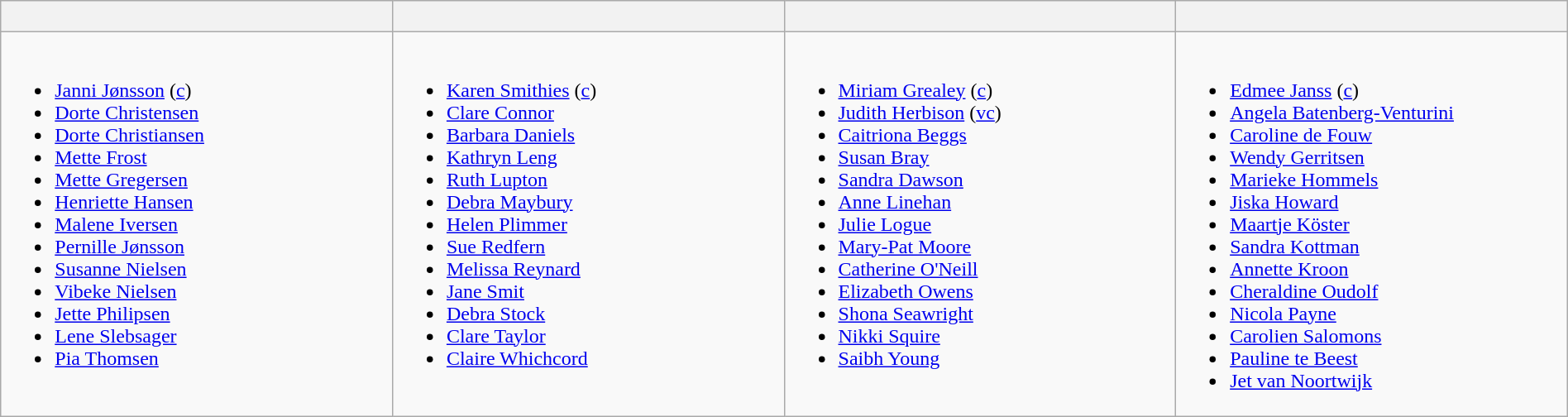<table class="wikitable" width="100%">
<tr>
<th width=25%><br><small></small></th>
<th width=25%><br><small></small></th>
<th width=25%><br><small></small></th>
<th width=25%><br><small></small></th>
</tr>
<tr>
<td valign=top><br><ul><li><a href='#'>Janni Jønsson</a> (<a href='#'>c</a>)</li><li><a href='#'>Dorte Christensen</a></li><li><a href='#'>Dorte Christiansen</a></li><li><a href='#'>Mette Frost</a></li><li><a href='#'>Mette Gregersen</a></li><li><a href='#'>Henriette Hansen</a></li><li><a href='#'>Malene Iversen</a></li><li><a href='#'>Pernille Jønsson</a></li><li><a href='#'>Susanne Nielsen</a></li><li><a href='#'>Vibeke Nielsen</a></li><li><a href='#'>Jette Philipsen</a></li><li><a href='#'>Lene Slebsager</a></li><li><a href='#'>Pia Thomsen</a></li></ul></td>
<td valign=top><br><ul><li><a href='#'>Karen Smithies</a> (<a href='#'>c</a>)</li><li><a href='#'>Clare Connor</a></li><li><a href='#'>Barbara Daniels</a></li><li><a href='#'>Kathryn Leng</a></li><li><a href='#'>Ruth Lupton</a></li><li><a href='#'>Debra Maybury</a></li><li><a href='#'>Helen Plimmer</a></li><li><a href='#'>Sue Redfern</a></li><li><a href='#'>Melissa Reynard</a></li><li><a href='#'>Jane Smit</a></li><li><a href='#'>Debra Stock</a></li><li><a href='#'>Clare Taylor</a></li><li><a href='#'>Claire Whichcord</a></li></ul></td>
<td valign=top><br><ul><li><a href='#'>Miriam Grealey</a> (<a href='#'>c</a>)</li><li><a href='#'>Judith Herbison</a> (<a href='#'>vc</a>)</li><li><a href='#'>Caitriona Beggs</a></li><li><a href='#'>Susan Bray</a></li><li><a href='#'>Sandra Dawson</a></li><li><a href='#'>Anne Linehan</a></li><li><a href='#'>Julie Logue</a></li><li><a href='#'>Mary-Pat Moore</a></li><li><a href='#'>Catherine O'Neill</a></li><li><a href='#'>Elizabeth Owens</a></li><li><a href='#'>Shona Seawright</a></li><li><a href='#'>Nikki Squire</a></li><li><a href='#'>Saibh Young</a></li></ul></td>
<td valign=top><br><ul><li><a href='#'>Edmee Janss</a> (<a href='#'>c</a>)</li><li><a href='#'>Angela Batenberg-Venturini</a></li><li><a href='#'>Caroline de Fouw</a></li><li><a href='#'>Wendy Gerritsen</a></li><li><a href='#'>Marieke Hommels</a></li><li><a href='#'>Jiska Howard</a></li><li><a href='#'>Maartje Köster</a></li><li><a href='#'>Sandra Kottman</a></li><li><a href='#'>Annette Kroon</a></li><li><a href='#'>Cheraldine Oudolf</a></li><li><a href='#'>Nicola Payne</a></li><li><a href='#'>Carolien Salomons</a></li><li><a href='#'>Pauline te Beest</a></li><li><a href='#'>Jet van Noortwijk</a></li></ul></td>
</tr>
</table>
